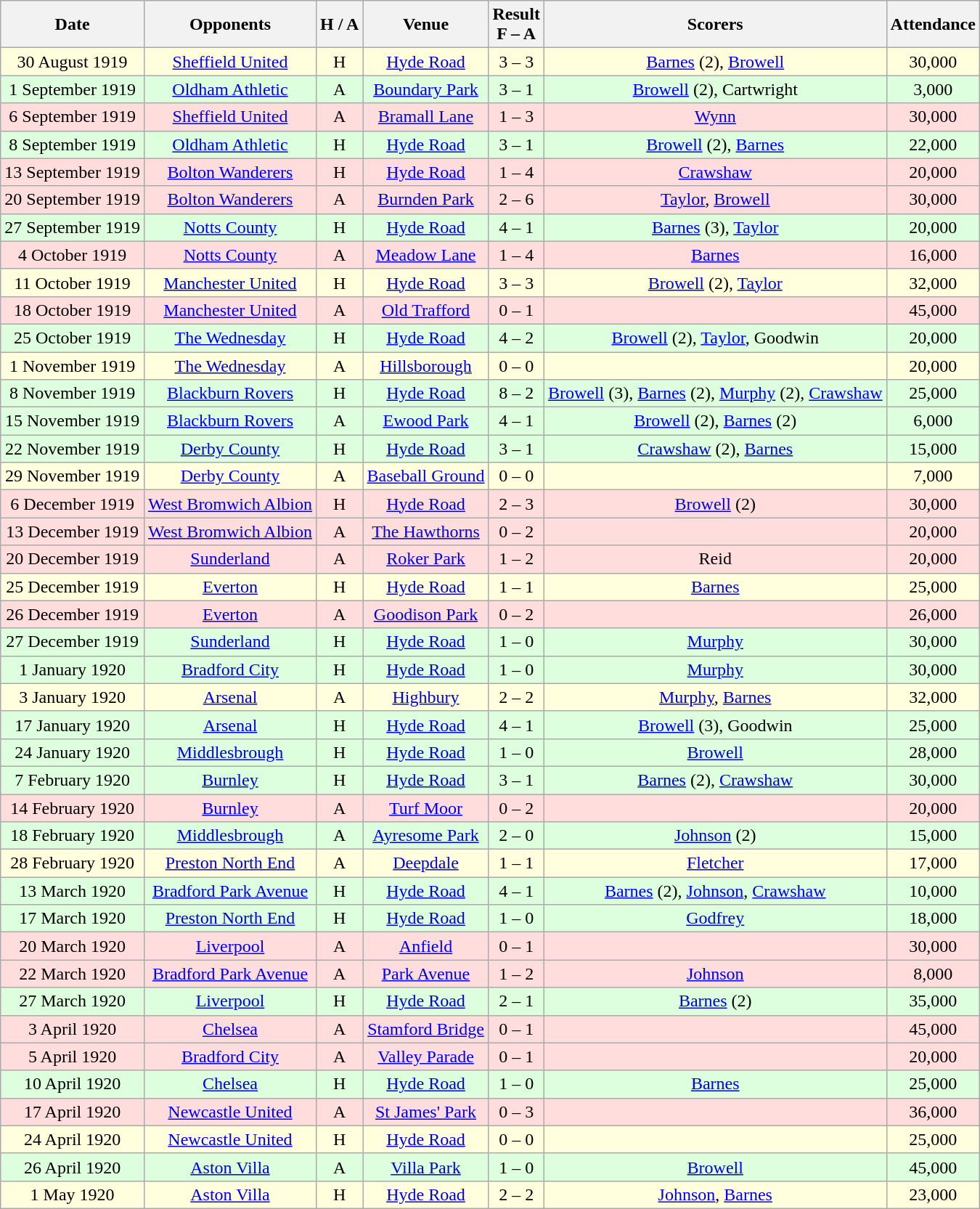<table class="wikitable" style="text-align:center">
<tr>
<th>Date</th>
<th>Opponents</th>
<th>H / A</th>
<th>Venue</th>
<th>Result<br>F – A</th>
<th>Scorers</th>
<th>Attendance</th>
</tr>
<tr bgcolor="#ffffdd">
<td>30 August 1919</td>
<td><a href='#'>Sheffield United</a></td>
<td>H</td>
<td><a href='#'>Hyde Road</a></td>
<td>3 – 3</td>
<td><a href='#'>Barnes</a> (2), <a href='#'>Browell</a></td>
<td>30,000</td>
</tr>
<tr bgcolor="#ddffdd">
<td>1 September 1919</td>
<td><a href='#'>Oldham Athletic</a></td>
<td>A</td>
<td><a href='#'>Boundary Park</a></td>
<td>3 – 1</td>
<td><a href='#'>Browell</a> (2), Cartwright</td>
<td>3,000</td>
</tr>
<tr bgcolor="#ffdddd">
<td>6 September 1919</td>
<td><a href='#'>Sheffield United</a></td>
<td>A</td>
<td><a href='#'>Bramall Lane</a></td>
<td>1 – 3</td>
<td><a href='#'>Wynn</a></td>
<td>30,000</td>
</tr>
<tr bgcolor="#ddffdd">
<td>8 September 1919</td>
<td><a href='#'>Oldham Athletic</a></td>
<td>H</td>
<td><a href='#'>Hyde Road</a></td>
<td>3 – 1</td>
<td><a href='#'>Browell</a> (2), <a href='#'>Barnes</a></td>
<td>22,000</td>
</tr>
<tr bgcolor="#ffdddd">
<td>13 September 1919</td>
<td><a href='#'>Bolton Wanderers</a></td>
<td>H</td>
<td><a href='#'>Hyde Road</a></td>
<td>1 – 4</td>
<td><a href='#'>Crawshaw</a></td>
<td>20,000</td>
</tr>
<tr bgcolor="#ffdddd">
<td>20 September 1919</td>
<td><a href='#'>Bolton Wanderers</a></td>
<td>A</td>
<td><a href='#'>Burnden Park</a></td>
<td>2 – 6</td>
<td><a href='#'>Taylor</a>, <a href='#'>Browell</a></td>
<td>30,000</td>
</tr>
<tr bgcolor="#ddffdd">
<td>27 September 1919</td>
<td><a href='#'>Notts County</a></td>
<td>H</td>
<td><a href='#'>Hyde Road</a></td>
<td>4 – 1</td>
<td><a href='#'>Barnes</a> (3), <a href='#'>Taylor</a></td>
<td>20,000</td>
</tr>
<tr bgcolor="#ffdddd">
<td>4 October 1919</td>
<td><a href='#'>Notts County</a></td>
<td>A</td>
<td><a href='#'>Meadow Lane</a></td>
<td>1 – 4</td>
<td><a href='#'>Barnes</a></td>
<td>16,000</td>
</tr>
<tr bgcolor="#ffffdd">
<td>11 October 1919</td>
<td><a href='#'>Manchester United</a></td>
<td>H</td>
<td><a href='#'>Hyde Road</a></td>
<td>3 – 3</td>
<td><a href='#'>Browell</a> (2), <a href='#'>Taylor</a></td>
<td>32,000</td>
</tr>
<tr bgcolor="#ffdddd">
<td>18 October 1919</td>
<td><a href='#'>Manchester United</a></td>
<td>A</td>
<td><a href='#'>Old Trafford</a></td>
<td>0 – 1</td>
<td></td>
<td>45,000</td>
</tr>
<tr bgcolor="#ddffdd">
<td>25 October 1919</td>
<td><a href='#'>The Wednesday</a></td>
<td>H</td>
<td><a href='#'>Hyde Road</a></td>
<td>4 – 2</td>
<td><a href='#'>Browell</a> (2), <a href='#'>Taylor</a>, Goodwin</td>
<td>20,000</td>
</tr>
<tr bgcolor="#ffffdd">
<td>1 November 1919</td>
<td><a href='#'>The Wednesday</a></td>
<td>A</td>
<td><a href='#'>Hillsborough</a></td>
<td>0 – 0</td>
<td></td>
<td>20,000</td>
</tr>
<tr bgcolor="#ddffdd">
<td>8 November 1919</td>
<td><a href='#'>Blackburn Rovers</a></td>
<td>H</td>
<td><a href='#'>Hyde Road</a></td>
<td>8 – 2</td>
<td><a href='#'>Browell</a> (3), <a href='#'>Barnes</a> (2), <a href='#'>Murphy</a> (2), <a href='#'>Crawshaw</a></td>
<td>25,000</td>
</tr>
<tr bgcolor="#ddffdd">
<td>15 November 1919</td>
<td><a href='#'>Blackburn Rovers</a></td>
<td>A</td>
<td><a href='#'>Ewood Park</a></td>
<td>4 – 1</td>
<td><a href='#'>Browell</a> (2), <a href='#'>Barnes</a> (2)</td>
<td>6,000</td>
</tr>
<tr bgcolor="#ddffdd">
<td>22 November 1919</td>
<td><a href='#'>Derby County</a></td>
<td>H</td>
<td><a href='#'>Hyde Road</a></td>
<td>3 – 1</td>
<td><a href='#'>Crawshaw</a> (2), <a href='#'>Barnes</a></td>
<td>15,000</td>
</tr>
<tr bgcolor="#ffffdd">
<td>29 November 1919</td>
<td><a href='#'>Derby County</a></td>
<td>A</td>
<td><a href='#'>Baseball Ground</a></td>
<td>0 – 0</td>
<td></td>
<td>7,000</td>
</tr>
<tr bgcolor="#ffdddd">
<td>6 December 1919</td>
<td><a href='#'>West Bromwich Albion</a></td>
<td>H</td>
<td><a href='#'>Hyde Road</a></td>
<td>2 – 3</td>
<td><a href='#'>Browell</a> (2)</td>
<td>30,000</td>
</tr>
<tr bgcolor="#ffdddd">
<td>13 December 1919</td>
<td><a href='#'>West Bromwich Albion</a></td>
<td>A</td>
<td><a href='#'>The Hawthorns</a></td>
<td>0 – 2</td>
<td></td>
<td>20,000</td>
</tr>
<tr bgcolor="#ffdddd">
<td>20 December 1919</td>
<td><a href='#'>Sunderland</a></td>
<td>A</td>
<td><a href='#'>Roker Park</a></td>
<td>1 – 2</td>
<td>Reid</td>
<td>20,000</td>
</tr>
<tr bgcolor="#ffffdd">
<td>25 December 1919</td>
<td><a href='#'>Everton</a></td>
<td>H</td>
<td><a href='#'>Hyde Road</a></td>
<td>1 – 1</td>
<td><a href='#'>Barnes</a></td>
<td>25,000</td>
</tr>
<tr bgcolor="#ffdddd">
<td>26 December 1919</td>
<td><a href='#'>Everton</a></td>
<td>A</td>
<td><a href='#'>Goodison Park</a></td>
<td>0 – 2</td>
<td></td>
<td>26,000</td>
</tr>
<tr bgcolor="#ddffdd">
<td>27 December 1919</td>
<td><a href='#'>Sunderland</a></td>
<td>H</td>
<td><a href='#'>Hyde Road</a></td>
<td>1 – 0</td>
<td><a href='#'>Murphy</a></td>
<td>30,000</td>
</tr>
<tr bgcolor="#ddffdd">
<td>1 January 1920</td>
<td><a href='#'>Bradford City</a></td>
<td>H</td>
<td><a href='#'>Hyde Road</a></td>
<td>1 – 0</td>
<td><a href='#'>Murphy</a></td>
<td>30,000</td>
</tr>
<tr bgcolor="#ffffdd">
<td>3 January 1920</td>
<td><a href='#'>Arsenal</a></td>
<td>A</td>
<td><a href='#'>Highbury</a></td>
<td>2 – 2</td>
<td><a href='#'>Murphy</a>, <a href='#'>Barnes</a></td>
<td>32,000</td>
</tr>
<tr bgcolor="#ddffdd">
<td>17 January 1920</td>
<td><a href='#'>Arsenal</a></td>
<td>H</td>
<td><a href='#'>Hyde Road</a></td>
<td>4 – 1</td>
<td><a href='#'>Browell</a> (3), Goodwin</td>
<td>25,000</td>
</tr>
<tr bgcolor="#ddffdd">
<td>24 January 1920</td>
<td><a href='#'>Middlesbrough</a></td>
<td>H</td>
<td><a href='#'>Hyde Road</a></td>
<td>1 – 0</td>
<td><a href='#'>Browell</a></td>
<td>28,000</td>
</tr>
<tr bgcolor="#ddffdd">
<td>7 February 1920</td>
<td><a href='#'>Burnley</a></td>
<td>H</td>
<td><a href='#'>Hyde Road</a></td>
<td>3 – 1</td>
<td><a href='#'>Barnes</a> (2), <a href='#'>Crawshaw</a></td>
<td>30,000</td>
</tr>
<tr bgcolor="#ffdddd">
<td>14 February 1920</td>
<td><a href='#'>Burnley</a></td>
<td>A</td>
<td><a href='#'>Turf Moor</a></td>
<td>0 – 2</td>
<td></td>
<td>20,000</td>
</tr>
<tr bgcolor="#ddffdd">
<td>18 February 1920</td>
<td><a href='#'>Middlesbrough</a></td>
<td>A</td>
<td><a href='#'>Ayresome Park</a></td>
<td>2 – 0</td>
<td><a href='#'>Johnson</a> (2)</td>
<td>15,000</td>
</tr>
<tr bgcolor="#ffffdd">
<td>28 February 1920</td>
<td><a href='#'>Preston North End</a></td>
<td>A</td>
<td><a href='#'>Deepdale</a></td>
<td>1 – 1</td>
<td><a href='#'>Fletcher</a></td>
<td>17,000</td>
</tr>
<tr bgcolor="#ddffdd">
<td>13 March 1920</td>
<td><a href='#'>Bradford Park Avenue</a></td>
<td>H</td>
<td><a href='#'>Hyde Road</a></td>
<td>4 – 1</td>
<td><a href='#'>Barnes</a> (2), <a href='#'>Johnson</a>, <a href='#'>Crawshaw</a></td>
<td>10,000</td>
</tr>
<tr bgcolor="#ddffdd">
<td>17 March 1920</td>
<td><a href='#'>Preston North End</a></td>
<td>H</td>
<td><a href='#'>Hyde Road</a></td>
<td>1 – 0</td>
<td><a href='#'>Godfrey</a></td>
<td>18,000</td>
</tr>
<tr bgcolor="#ffdddd">
<td>20 March 1920</td>
<td><a href='#'>Liverpool</a></td>
<td>A</td>
<td><a href='#'>Anfield</a></td>
<td>0 – 1</td>
<td></td>
<td>30,000</td>
</tr>
<tr bgcolor="#ffdddd">
<td>22 March 1920</td>
<td><a href='#'>Bradford Park Avenue</a></td>
<td>A</td>
<td><a href='#'>Park Avenue</a></td>
<td>1 – 2</td>
<td><a href='#'>Johnson</a></td>
<td>8,000</td>
</tr>
<tr bgcolor="#ddffdd">
<td>27 March 1920</td>
<td><a href='#'>Liverpool</a></td>
<td>H</td>
<td><a href='#'>Hyde Road</a></td>
<td>2 – 1</td>
<td><a href='#'>Barnes</a> (2)</td>
<td>35,000</td>
</tr>
<tr bgcolor="#ffdddd">
<td>3 April 1920</td>
<td><a href='#'>Chelsea</a></td>
<td>A</td>
<td><a href='#'>Stamford Bridge</a></td>
<td>0 – 1</td>
<td></td>
<td>45,000</td>
</tr>
<tr bgcolor="#ffdddd">
<td>5 April 1920</td>
<td><a href='#'>Bradford City</a></td>
<td>A</td>
<td><a href='#'>Valley Parade</a></td>
<td>0 – 1</td>
<td></td>
<td>20,000</td>
</tr>
<tr bgcolor="#ddffdd">
<td>10 April 1920</td>
<td><a href='#'>Chelsea</a></td>
<td>H</td>
<td><a href='#'>Hyde Road</a></td>
<td>1 – 0</td>
<td><a href='#'>Barnes</a></td>
<td>25,000</td>
</tr>
<tr bgcolor="#ffdddd">
<td>17 April 1920</td>
<td><a href='#'>Newcastle United</a></td>
<td>A</td>
<td><a href='#'>St James' Park</a></td>
<td>0 – 3</td>
<td></td>
<td>36,000</td>
</tr>
<tr bgcolor="#ffffdd">
<td>24 April 1920</td>
<td><a href='#'>Newcastle United</a></td>
<td>H</td>
<td><a href='#'>Hyde Road</a></td>
<td>0 – 0</td>
<td></td>
<td>25,000</td>
</tr>
<tr bgcolor="#ddffdd">
<td>26 April 1920</td>
<td><a href='#'>Aston Villa</a></td>
<td>A</td>
<td><a href='#'>Villa Park</a></td>
<td>1 – 0</td>
<td><a href='#'>Browell</a></td>
<td>45,000</td>
</tr>
<tr bgcolor="#ffffdd">
<td>1 May 1920</td>
<td><a href='#'>Aston Villa</a></td>
<td>H</td>
<td><a href='#'>Hyde Road</a></td>
<td>2 – 2</td>
<td><a href='#'>Johnson</a>, <a href='#'>Barnes</a></td>
<td>23,000</td>
</tr>
</table>
